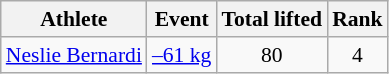<table class="wikitable" style="font-size:90%">
<tr>
<th>Athlete</th>
<th>Event</th>
<th>Total lifted</th>
<th>Rank</th>
</tr>
<tr align=center>
<td align=left><a href='#'>Neslie Bernardi</a></td>
<td align=left><a href='#'>–61 kg</a></td>
<td>80</td>
<td>4</td>
</tr>
</table>
